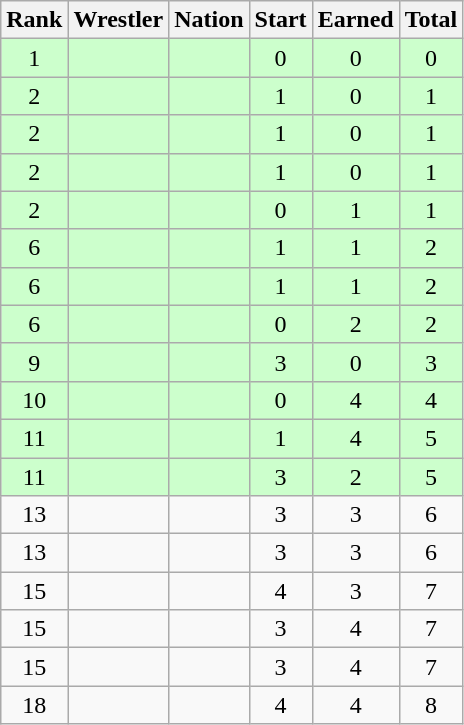<table class="wikitable sortable" style="text-align:center;">
<tr>
<th>Rank</th>
<th>Wrestler</th>
<th>Nation</th>
<th>Start</th>
<th>Earned</th>
<th>Total</th>
</tr>
<tr style="background:#cfc;">
<td>1</td>
<td align=left></td>
<td align=left></td>
<td>0</td>
<td>0</td>
<td>0</td>
</tr>
<tr style="background:#cfc;">
<td>2</td>
<td align=left></td>
<td align=left></td>
<td>1</td>
<td>0</td>
<td>1</td>
</tr>
<tr style="background:#cfc;">
<td>2</td>
<td align=left></td>
<td align=left></td>
<td>1</td>
<td>0</td>
<td>1</td>
</tr>
<tr style="background:#cfc;">
<td>2</td>
<td align=left></td>
<td align=left></td>
<td>1</td>
<td>0</td>
<td>1</td>
</tr>
<tr style="background:#cfc;">
<td>2</td>
<td align=left></td>
<td align=left></td>
<td>0</td>
<td>1</td>
<td>1</td>
</tr>
<tr style="background:#cfc;">
<td>6</td>
<td align=left></td>
<td align=left></td>
<td>1</td>
<td>1</td>
<td>2</td>
</tr>
<tr style="background:#cfc;">
<td>6</td>
<td align=left></td>
<td align=left></td>
<td>1</td>
<td>1</td>
<td>2</td>
</tr>
<tr style="background:#cfc;">
<td>6</td>
<td align=left></td>
<td align=left></td>
<td>0</td>
<td>2</td>
<td>2</td>
</tr>
<tr style="background:#cfc;">
<td>9</td>
<td align=left></td>
<td align=left></td>
<td>3</td>
<td>0</td>
<td>3</td>
</tr>
<tr style="background:#cfc;">
<td>10</td>
<td align=left></td>
<td align=left></td>
<td>0</td>
<td>4</td>
<td>4</td>
</tr>
<tr style="background:#cfc;">
<td>11</td>
<td align=left></td>
<td align=left></td>
<td>1</td>
<td>4</td>
<td>5</td>
</tr>
<tr style="background:#cfc;">
<td>11</td>
<td align=left></td>
<td align=left></td>
<td>3</td>
<td>2</td>
<td>5</td>
</tr>
<tr>
<td>13</td>
<td align=left></td>
<td align=left></td>
<td>3</td>
<td>3</td>
<td>6</td>
</tr>
<tr>
<td>13</td>
<td align=left></td>
<td align=left></td>
<td>3</td>
<td>3</td>
<td>6</td>
</tr>
<tr>
<td>15</td>
<td align=left></td>
<td align=left></td>
<td>4</td>
<td>3</td>
<td>7</td>
</tr>
<tr>
<td>15</td>
<td align=left></td>
<td align=left></td>
<td>3</td>
<td>4</td>
<td>7</td>
</tr>
<tr>
<td>15</td>
<td align=left></td>
<td align=left></td>
<td>3</td>
<td>4</td>
<td>7</td>
</tr>
<tr>
<td>18</td>
<td align=left></td>
<td align=left></td>
<td>4</td>
<td>4</td>
<td>8</td>
</tr>
</table>
